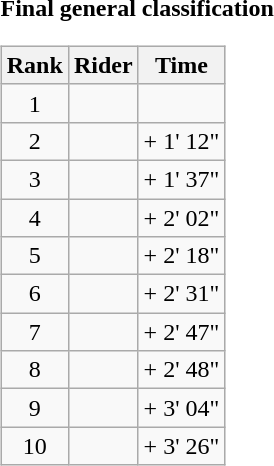<table>
<tr>
<td><strong>Final general classification</strong><br><table class="wikitable">
<tr>
<th scope="col">Rank</th>
<th scope="col">Rider</th>
<th scope="col">Time</th>
</tr>
<tr>
<td style="text-align:center;">1</td>
<td></td>
<td style="text-align:right;"></td>
</tr>
<tr>
<td style="text-align:center;">2</td>
<td></td>
<td style="text-align:right;">+ 1' 12"</td>
</tr>
<tr>
<td style="text-align:center;">3</td>
<td></td>
<td style="text-align:right;">+ 1' 37"</td>
</tr>
<tr>
<td style="text-align:center;">4</td>
<td></td>
<td style="text-align:right;">+ 2' 02"</td>
</tr>
<tr>
<td style="text-align:center;">5</td>
<td></td>
<td style="text-align:right;">+ 2' 18"</td>
</tr>
<tr>
<td style="text-align:center;">6</td>
<td></td>
<td style="text-align:right;">+ 2' 31"</td>
</tr>
<tr>
<td style="text-align:center;">7</td>
<td></td>
<td style="text-align:right;">+ 2' 47"</td>
</tr>
<tr>
<td style="text-align:center;">8</td>
<td></td>
<td style="text-align:right;">+ 2' 48"</td>
</tr>
<tr>
<td style="text-align:center;">9</td>
<td></td>
<td style="text-align:right;">+ 3' 04"</td>
</tr>
<tr>
<td style="text-align:center;">10</td>
<td></td>
<td style="text-align:right;">+ 3' 26"</td>
</tr>
</table>
</td>
</tr>
</table>
